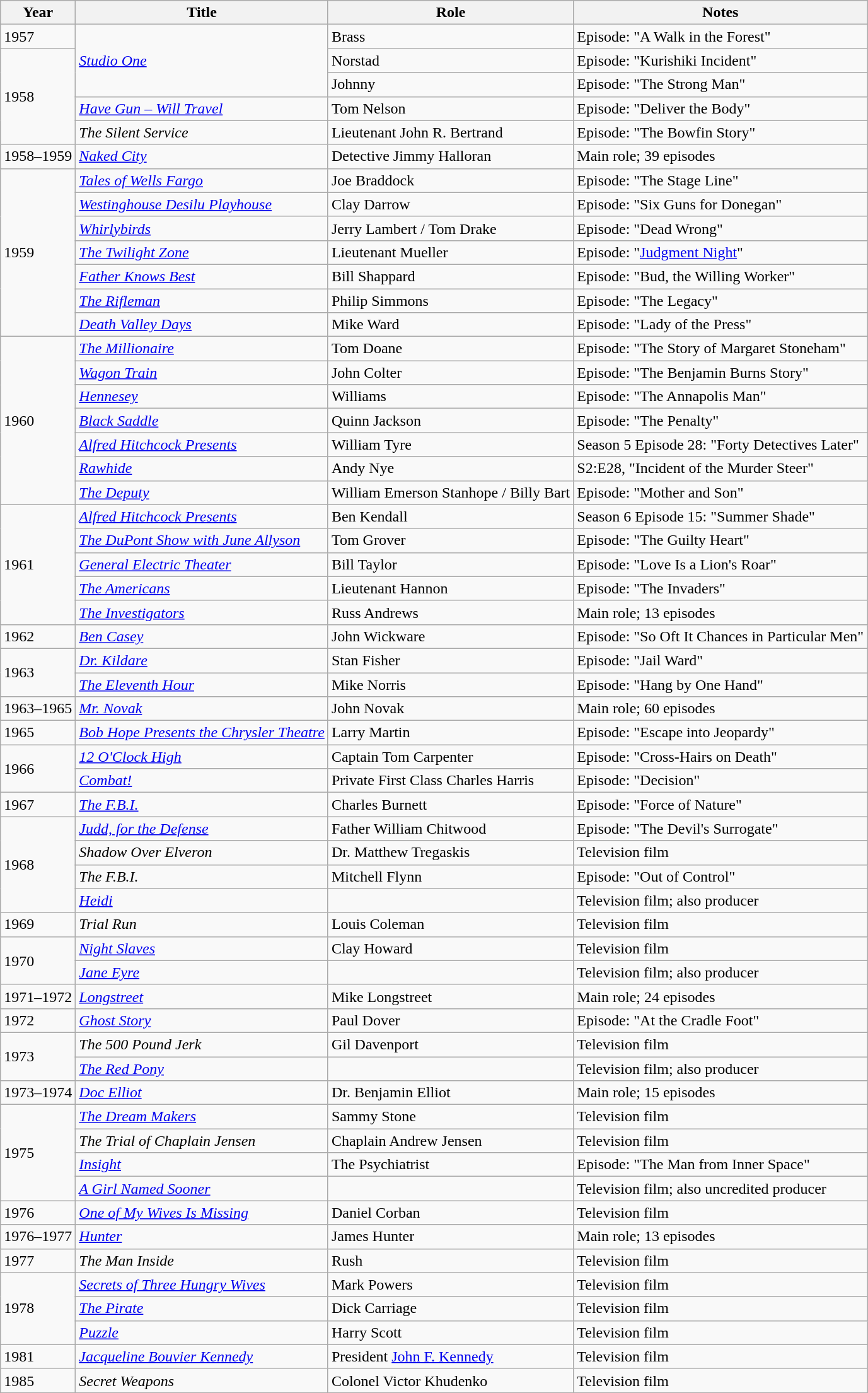<table class="wikitable sortable">
<tr>
<th>Year</th>
<th>Title</th>
<th>Role</th>
<th>Notes</th>
</tr>
<tr>
<td>1957</td>
<td rowspan="4"><em><a href='#'>Studio One</a></em></td>
<td rowspan="2">Brass</td>
<td rowspan="2">Episode: "A Walk in the Forest"</td>
</tr>
<tr>
<td rowspan="5">1958</td>
</tr>
<tr>
<td>Norstad</td>
<td>Episode: "Kurishiki Incident"</td>
</tr>
<tr>
<td>Johnny</td>
<td>Episode: "The Strong Man"</td>
</tr>
<tr>
<td><em><a href='#'>Have Gun – Will Travel</a></em></td>
<td>Tom Nelson</td>
<td>Episode: "Deliver the Body"</td>
</tr>
<tr>
<td><em>The Silent Service</em></td>
<td>Lieutenant John R. Bertrand</td>
<td>Episode: "The Bowfin Story"</td>
</tr>
<tr>
<td>1958–1959</td>
<td><em><a href='#'>Naked City</a></em></td>
<td>Detective Jimmy Halloran</td>
<td>Main role; 39 episodes</td>
</tr>
<tr>
<td rowspan="7">1959</td>
<td><em><a href='#'>Tales of Wells Fargo</a></em></td>
<td>Joe Braddock</td>
<td>Episode: "The Stage Line"</td>
</tr>
<tr>
<td><em><a href='#'>Westinghouse Desilu Playhouse</a></em></td>
<td>Clay Darrow</td>
<td>Episode: "Six Guns for Donegan"</td>
</tr>
<tr>
<td><em><a href='#'>Whirlybirds</a></em></td>
<td>Jerry Lambert / Tom Drake</td>
<td>Episode: "Dead Wrong"</td>
</tr>
<tr>
<td><em><a href='#'>The Twilight Zone</a></em></td>
<td>Lieutenant Mueller</td>
<td>Episode: "<a href='#'>Judgment Night</a>"</td>
</tr>
<tr>
<td><em><a href='#'>Father Knows Best</a></em></td>
<td>Bill Shappard</td>
<td>Episode: "Bud, the Willing Worker"</td>
</tr>
<tr>
<td><em><a href='#'>The Rifleman</a></em></td>
<td>Philip Simmons</td>
<td>Episode: "The Legacy"</td>
</tr>
<tr>
<td><em><a href='#'>Death Valley Days</a></em></td>
<td>Mike Ward</td>
<td>Episode: "Lady of the Press"</td>
</tr>
<tr>
<td rowspan="7">1960</td>
<td><em><a href='#'>The Millionaire</a></em></td>
<td>Tom Doane</td>
<td>Episode: "The Story of Margaret Stoneham"</td>
</tr>
<tr>
<td><em><a href='#'>Wagon Train</a></em></td>
<td>John Colter</td>
<td>Episode: "The Benjamin Burns Story"</td>
</tr>
<tr>
<td><em><a href='#'>Hennesey</a></em></td>
<td>Williams</td>
<td>Episode: "The Annapolis Man"</td>
</tr>
<tr>
<td><em><a href='#'>Black Saddle</a></em></td>
<td>Quinn Jackson</td>
<td>Episode: "The Penalty"</td>
</tr>
<tr>
<td><em><a href='#'>Alfred Hitchcock Presents</a></em></td>
<td>William Tyre</td>
<td>Season 5 Episode 28: "Forty Detectives Later"</td>
</tr>
<tr>
<td><em><a href='#'>Rawhide</a></em></td>
<td>Andy Nye</td>
<td>S2:E28, "Incident of the Murder Steer"</td>
</tr>
<tr>
<td><em><a href='#'>The Deputy</a></em></td>
<td>William Emerson Stanhope / Billy Bart</td>
<td>Episode: "Mother and Son"</td>
</tr>
<tr>
<td rowspan="5">1961</td>
<td><em><a href='#'>Alfred Hitchcock Presents</a></em></td>
<td>Ben Kendall</td>
<td>Season 6 Episode 15: "Summer Shade"</td>
</tr>
<tr>
<td><em><a href='#'>The DuPont Show with June Allyson</a></em></td>
<td>Tom Grover</td>
<td>Episode: "The Guilty Heart"</td>
</tr>
<tr>
<td><em><a href='#'>General Electric Theater</a></em></td>
<td>Bill Taylor</td>
<td>Episode: "Love Is a Lion's Roar"</td>
</tr>
<tr>
<td><em><a href='#'>The Americans</a></em></td>
<td>Lieutenant Hannon</td>
<td>Episode: "The Invaders"</td>
</tr>
<tr>
<td><em><a href='#'>The Investigators</a></em></td>
<td>Russ Andrews</td>
<td>Main role; 13 episodes</td>
</tr>
<tr>
<td>1962</td>
<td><em><a href='#'>Ben Casey</a></em></td>
<td>John Wickware</td>
<td>Episode: "So Oft It Chances in Particular Men"</td>
</tr>
<tr>
<td rowspan="2">1963</td>
<td><em><a href='#'>Dr. Kildare</a></em></td>
<td>Stan Fisher</td>
<td>Episode: "Jail Ward"</td>
</tr>
<tr>
<td><em><a href='#'>The Eleventh Hour</a></em></td>
<td>Mike Norris</td>
<td>Episode: "Hang by One Hand"</td>
</tr>
<tr>
<td>1963–1965</td>
<td><em><a href='#'>Mr. Novak</a></em></td>
<td>John Novak</td>
<td>Main role; 60 episodes</td>
</tr>
<tr>
<td>1965</td>
<td><em><a href='#'>Bob Hope Presents the Chrysler Theatre</a></em></td>
<td>Larry Martin</td>
<td>Episode: "Escape into Jeopardy"</td>
</tr>
<tr>
<td rowspan="2">1966</td>
<td><em><a href='#'>12 O'Clock High</a></em></td>
<td>Captain Tom Carpenter</td>
<td>Episode: "Cross-Hairs on Death"</td>
</tr>
<tr>
<td><em><a href='#'>Combat!</a></em></td>
<td>Private First Class Charles Harris</td>
<td>Episode: "Decision"</td>
</tr>
<tr>
<td>1967</td>
<td><em><a href='#'>The F.B.I.</a></em></td>
<td>Charles Burnett</td>
<td>Episode: "Force of Nature"</td>
</tr>
<tr>
<td rowspan="4">1968</td>
<td><em><a href='#'>Judd, for the Defense</a></em></td>
<td>Father William Chitwood</td>
<td>Episode: "The Devil's Surrogate"</td>
</tr>
<tr>
<td><em>Shadow Over Elveron</em></td>
<td>Dr. Matthew Tregaskis</td>
<td>Television film</td>
</tr>
<tr>
<td><em>The F.B.I.</em></td>
<td>Mitchell Flynn</td>
<td>Episode: "Out of Control"</td>
</tr>
<tr>
<td><em><a href='#'>Heidi</a></em></td>
<td></td>
<td>Television film; also producer</td>
</tr>
<tr>
<td>1969</td>
<td><em>Trial Run</em></td>
<td>Louis Coleman</td>
<td>Television film</td>
</tr>
<tr>
<td rowspan="2">1970</td>
<td><em><a href='#'>Night Slaves</a></em></td>
<td>Clay Howard</td>
<td>Television film</td>
</tr>
<tr>
<td><em><a href='#'>Jane Eyre</a></em></td>
<td></td>
<td>Television film; also producer</td>
</tr>
<tr>
<td>1971–1972</td>
<td><em><a href='#'>Longstreet</a></em></td>
<td>Mike Longstreet</td>
<td>Main role; 24 episodes</td>
</tr>
<tr>
<td>1972</td>
<td><em><a href='#'>Ghost Story</a></em></td>
<td>Paul Dover</td>
<td>Episode: "At the Cradle Foot"</td>
</tr>
<tr>
<td rowspan="2">1973</td>
<td><em>The 500 Pound Jerk</em></td>
<td>Gil Davenport</td>
<td>Television film</td>
</tr>
<tr>
<td><em><a href='#'>The Red Pony</a></em></td>
<td></td>
<td>Television film; also producer</td>
</tr>
<tr>
<td>1973–1974</td>
<td><em><a href='#'>Doc Elliot</a></em></td>
<td>Dr. Benjamin Elliot</td>
<td>Main role; 15 episodes</td>
</tr>
<tr>
<td rowspan="4">1975</td>
<td><em><a href='#'>The Dream Makers</a></em></td>
<td>Sammy Stone</td>
<td>Television film</td>
</tr>
<tr>
<td><em>The Trial of Chaplain Jensen</em></td>
<td>Chaplain Andrew Jensen</td>
<td>Television film</td>
</tr>
<tr>
<td><em><a href='#'>Insight</a></em></td>
<td>The Psychiatrist</td>
<td>Episode: "The Man from Inner Space"</td>
</tr>
<tr>
<td><em><a href='#'>A Girl Named Sooner</a></em></td>
<td></td>
<td>Television film; also uncredited producer</td>
</tr>
<tr>
<td>1976</td>
<td><em><a href='#'>One of My Wives Is Missing</a></em></td>
<td>Daniel Corban</td>
<td>Television film</td>
</tr>
<tr>
<td>1976–1977</td>
<td><em><a href='#'>Hunter</a></em></td>
<td>James Hunter</td>
<td>Main role; 13 episodes</td>
</tr>
<tr>
<td>1977</td>
<td><em>The Man Inside</em></td>
<td>Rush</td>
<td>Television film</td>
</tr>
<tr>
<td rowspan="3">1978</td>
<td><em><a href='#'>Secrets of Three Hungry Wives</a></em></td>
<td>Mark Powers</td>
<td>Television film</td>
</tr>
<tr>
<td><em><a href='#'>The Pirate</a></em></td>
<td>Dick Carriage</td>
<td>Television film</td>
</tr>
<tr>
<td><em><a href='#'>Puzzle</a></em></td>
<td>Harry Scott</td>
<td>Television film</td>
</tr>
<tr>
<td>1981</td>
<td><em><a href='#'>Jacqueline Bouvier Kennedy</a></em></td>
<td>President <a href='#'>John F. Kennedy</a></td>
<td>Television film</td>
</tr>
<tr>
<td>1985</td>
<td><em>Secret Weapons</em></td>
<td>Colonel Victor Khudenko</td>
<td>Television film</td>
</tr>
</table>
